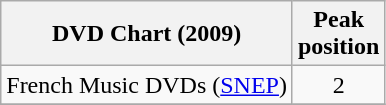<table class="wikitable sortable">
<tr>
<th>DVD Chart (2009)</th>
<th>Peak<br>position</th>
</tr>
<tr>
<td align="left">French Music DVDs (<a href='#'>SNEP</a>)</td>
<td align="center">2</td>
</tr>
<tr>
</tr>
</table>
